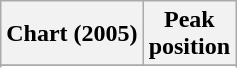<table class="wikitable sortable plainrowheaders" style="text-align:center">
<tr>
<th>Chart (2005)</th>
<th>Peak<br>position</th>
</tr>
<tr>
</tr>
<tr>
</tr>
<tr>
</tr>
<tr>
</tr>
<tr>
</tr>
<tr>
</tr>
<tr>
</tr>
<tr>
</tr>
<tr>
</tr>
<tr>
</tr>
<tr>
</tr>
<tr>
</tr>
<tr>
</tr>
</table>
